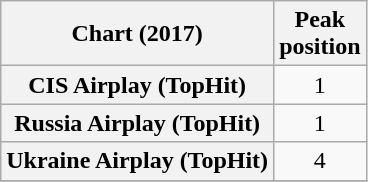<table class="wikitable plainrowheaders sortable" style="text-align:center">
<tr>
<th scope="col">Chart (2017)</th>
<th scope="col">Peak<br>position</th>
</tr>
<tr>
<th scope="row">CIS Airplay (TopHit)</th>
<td>1</td>
</tr>
<tr>
<th scope="row">Russia Airplay (TopHit)</th>
<td>1</td>
</tr>
<tr>
<th scope="row">Ukraine Airplay (TopHit)</th>
<td>4</td>
</tr>
<tr>
</tr>
</table>
